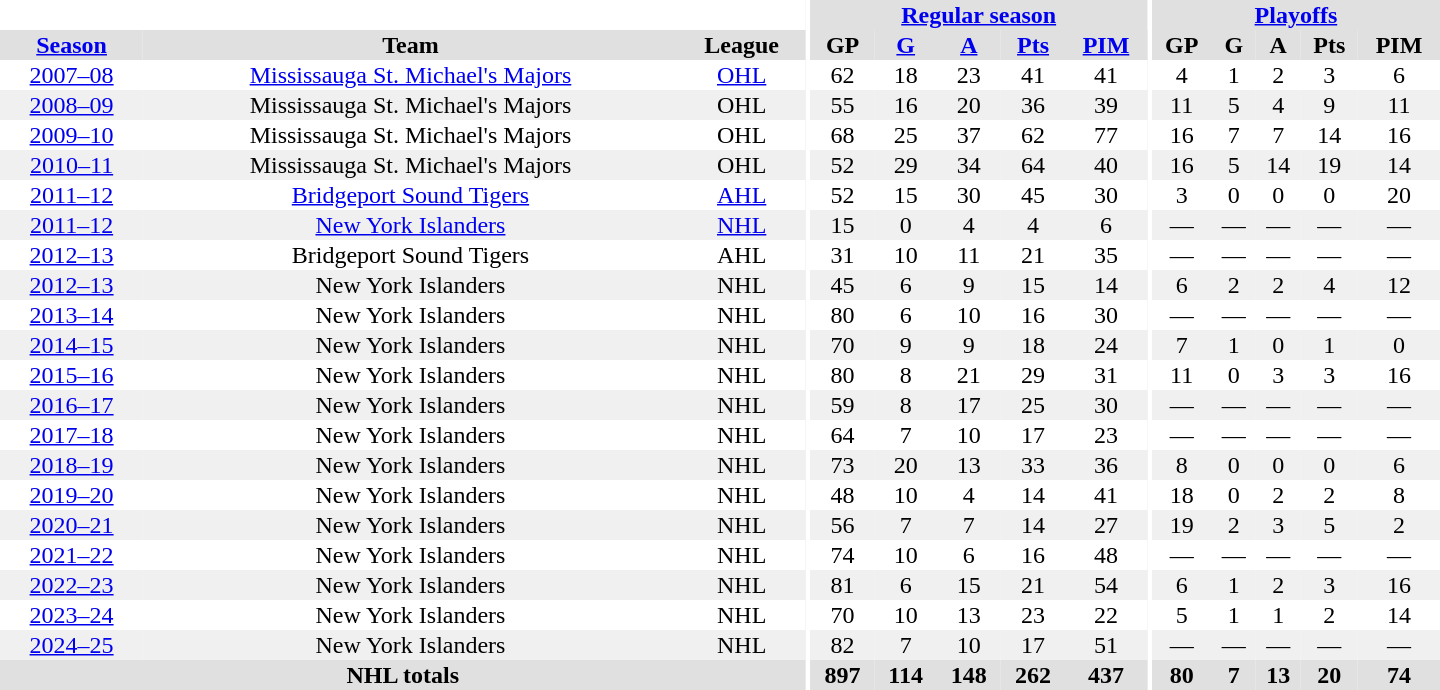<table border="0" cellpadding="1" cellspacing="0" style="text-align:center; width:60em;">
<tr bgcolor="#e0e0e0">
<th colspan="3" bgcolor="#ffffff"></th>
<th rowspan="99" bgcolor="#ffffff"></th>
<th colspan="5"><a href='#'>Regular season</a></th>
<th rowspan="99" bgcolor="#ffffff"></th>
<th colspan="5"><a href='#'>Playoffs</a></th>
</tr>
<tr bgcolor="#e0e0e0">
<th><a href='#'>Season</a></th>
<th>Team</th>
<th>League</th>
<th>GP</th>
<th><a href='#'>G</a></th>
<th><a href='#'>A</a></th>
<th><a href='#'>Pts</a></th>
<th><a href='#'>PIM</a></th>
<th>GP</th>
<th>G</th>
<th>A</th>
<th>Pts</th>
<th>PIM</th>
</tr>
<tr>
<td><a href='#'>2007–08</a></td>
<td><a href='#'>Mississauga St. Michael's Majors</a></td>
<td><a href='#'>OHL</a></td>
<td>62</td>
<td>18</td>
<td>23</td>
<td>41</td>
<td>41</td>
<td>4</td>
<td>1</td>
<td>2</td>
<td>3</td>
<td>6</td>
</tr>
<tr bgcolor="#f0f0f0">
<td><a href='#'>2008–09</a></td>
<td>Mississauga St. Michael's Majors</td>
<td>OHL</td>
<td>55</td>
<td>16</td>
<td>20</td>
<td>36</td>
<td>39</td>
<td>11</td>
<td>5</td>
<td>4</td>
<td>9</td>
<td>11</td>
</tr>
<tr>
<td><a href='#'>2009–10</a></td>
<td>Mississauga St. Michael's Majors</td>
<td>OHL</td>
<td>68</td>
<td>25</td>
<td>37</td>
<td>62</td>
<td>77</td>
<td>16</td>
<td>7</td>
<td>7</td>
<td>14</td>
<td>16</td>
</tr>
<tr bgcolor="#f0f0f0">
<td><a href='#'>2010–11</a></td>
<td>Mississauga St. Michael's Majors</td>
<td>OHL</td>
<td>52</td>
<td>29</td>
<td>34</td>
<td>64</td>
<td>40</td>
<td>16</td>
<td>5</td>
<td>14</td>
<td>19</td>
<td>14</td>
</tr>
<tr>
<td><a href='#'>2011–12</a></td>
<td><a href='#'>Bridgeport Sound Tigers</a></td>
<td><a href='#'>AHL</a></td>
<td>52</td>
<td>15</td>
<td>30</td>
<td>45</td>
<td>30</td>
<td>3</td>
<td>0</td>
<td>0</td>
<td>0</td>
<td>20</td>
</tr>
<tr bgcolor="#f0f0f0">
<td><a href='#'>2011–12</a></td>
<td><a href='#'>New York Islanders</a></td>
<td><a href='#'>NHL</a></td>
<td>15</td>
<td>0</td>
<td>4</td>
<td>4</td>
<td>6</td>
<td>—</td>
<td>—</td>
<td>—</td>
<td>—</td>
<td>—</td>
</tr>
<tr>
<td><a href='#'>2012–13</a></td>
<td>Bridgeport Sound Tigers</td>
<td>AHL</td>
<td>31</td>
<td>10</td>
<td>11</td>
<td>21</td>
<td>35</td>
<td>—</td>
<td>—</td>
<td>—</td>
<td>—</td>
<td>—</td>
</tr>
<tr bgcolor="#f0f0f0">
<td><a href='#'>2012–13</a></td>
<td>New York Islanders</td>
<td>NHL</td>
<td>45</td>
<td>6</td>
<td>9</td>
<td>15</td>
<td>14</td>
<td>6</td>
<td>2</td>
<td>2</td>
<td>4</td>
<td>12</td>
</tr>
<tr>
<td><a href='#'>2013–14</a></td>
<td>New York Islanders</td>
<td>NHL</td>
<td>80</td>
<td>6</td>
<td>10</td>
<td>16</td>
<td>30</td>
<td>—</td>
<td>—</td>
<td>—</td>
<td>—</td>
<td>—</td>
</tr>
<tr bgcolor="#f0f0f0">
<td><a href='#'>2014–15</a></td>
<td>New York Islanders</td>
<td>NHL</td>
<td>70</td>
<td>9</td>
<td>9</td>
<td>18</td>
<td>24</td>
<td>7</td>
<td>1</td>
<td>0</td>
<td>1</td>
<td>0</td>
</tr>
<tr>
<td><a href='#'>2015–16</a></td>
<td>New York Islanders</td>
<td>NHL</td>
<td>80</td>
<td>8</td>
<td>21</td>
<td>29</td>
<td>31</td>
<td>11</td>
<td>0</td>
<td>3</td>
<td>3</td>
<td>16</td>
</tr>
<tr bgcolor="#f0f0f0">
<td><a href='#'>2016–17</a></td>
<td>New York Islanders</td>
<td>NHL</td>
<td>59</td>
<td>8</td>
<td>17</td>
<td>25</td>
<td>30</td>
<td>—</td>
<td>—</td>
<td>—</td>
<td>—</td>
<td>—</td>
</tr>
<tr>
<td><a href='#'>2017–18</a></td>
<td>New York Islanders</td>
<td>NHL</td>
<td>64</td>
<td>7</td>
<td>10</td>
<td>17</td>
<td>23</td>
<td>—</td>
<td>—</td>
<td>—</td>
<td>—</td>
<td>—</td>
</tr>
<tr bgcolor="#f0f0f0">
<td><a href='#'>2018–19</a></td>
<td>New York Islanders</td>
<td>NHL</td>
<td>73</td>
<td>20</td>
<td>13</td>
<td>33</td>
<td>36</td>
<td>8</td>
<td>0</td>
<td>0</td>
<td>0</td>
<td>6</td>
</tr>
<tr>
<td><a href='#'>2019–20</a></td>
<td>New York Islanders</td>
<td>NHL</td>
<td>48</td>
<td>10</td>
<td>4</td>
<td>14</td>
<td>41</td>
<td>18</td>
<td>0</td>
<td>2</td>
<td>2</td>
<td>8</td>
</tr>
<tr bgcolor="#f0f0f0">
<td><a href='#'>2020–21</a></td>
<td>New York Islanders</td>
<td>NHL</td>
<td>56</td>
<td>7</td>
<td>7</td>
<td>14</td>
<td>27</td>
<td>19</td>
<td>2</td>
<td>3</td>
<td>5</td>
<td>2</td>
</tr>
<tr>
<td><a href='#'>2021–22</a></td>
<td>New York Islanders</td>
<td>NHL</td>
<td>74</td>
<td>10</td>
<td>6</td>
<td>16</td>
<td>48</td>
<td>—</td>
<td>—</td>
<td>—</td>
<td>—</td>
<td>—</td>
</tr>
<tr bgcolor="#f0f0f0">
<td><a href='#'>2022–23</a></td>
<td>New York Islanders</td>
<td>NHL</td>
<td>81</td>
<td>6</td>
<td>15</td>
<td>21</td>
<td>54</td>
<td>6</td>
<td>1</td>
<td>2</td>
<td>3</td>
<td>16</td>
</tr>
<tr>
<td><a href='#'>2023–24</a></td>
<td>New York Islanders</td>
<td>NHL</td>
<td>70</td>
<td>10</td>
<td>13</td>
<td>23</td>
<td>22</td>
<td>5</td>
<td>1</td>
<td>1</td>
<td>2</td>
<td>14</td>
</tr>
<tr bgcolor="#f0f0f0">
<td><a href='#'>2024–25</a></td>
<td>New York Islanders</td>
<td>NHL</td>
<td>82</td>
<td>7</td>
<td>10</td>
<td>17</td>
<td>51</td>
<td>—</td>
<td>—</td>
<td>—</td>
<td>—</td>
<td>—</td>
</tr>
<tr bgcolor="#e0e0e0">
<th colspan="3">NHL totals</th>
<th>897</th>
<th>114</th>
<th>148</th>
<th>262</th>
<th>437</th>
<th>80</th>
<th>7</th>
<th>13</th>
<th>20</th>
<th>74</th>
</tr>
</table>
